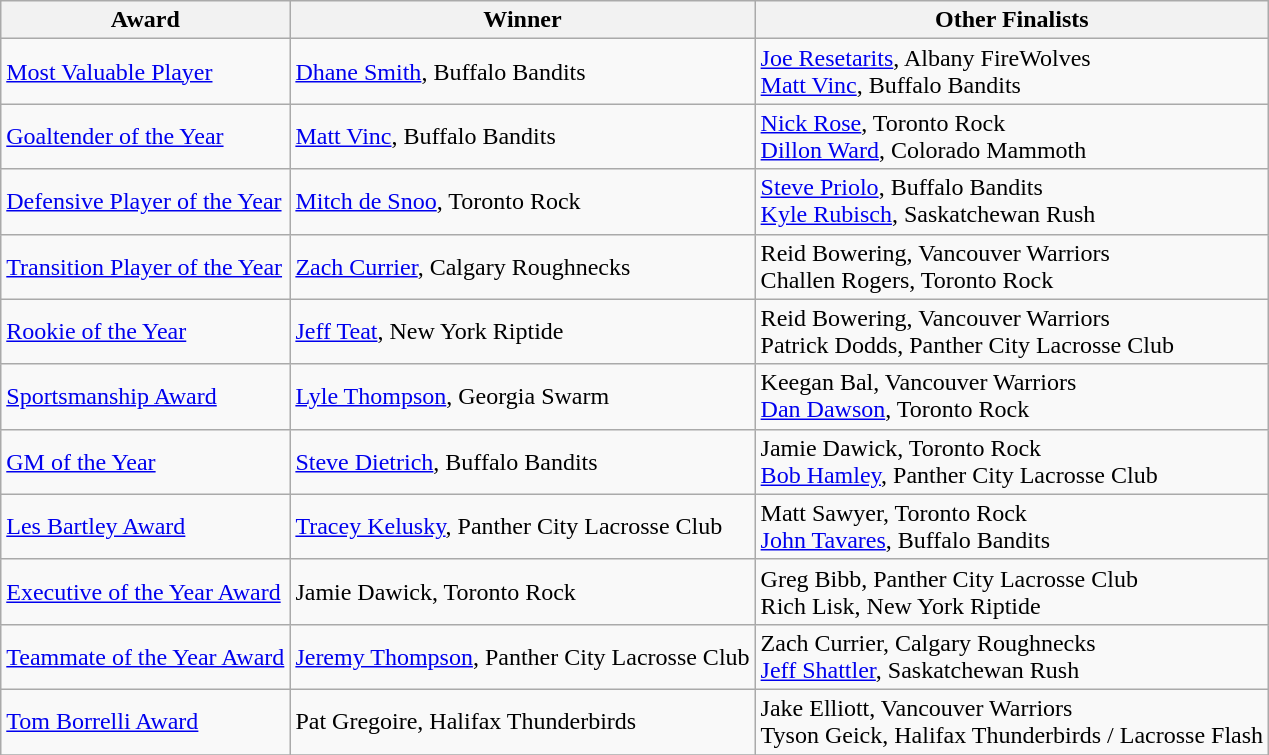<table class="wikitable">
<tr>
<th>Award</th>
<th>Winner</th>
<th>Other Finalists</th>
</tr>
<tr>
<td><a href='#'>Most Valuable Player</a></td>
<td><a href='#'>Dhane Smith</a>, Buffalo Bandits</td>
<td><a href='#'>Joe Resetarits</a>, Albany FireWolves<br><a href='#'>Matt Vinc</a>, Buffalo Bandits</td>
</tr>
<tr>
<td><a href='#'>Goaltender of the Year</a></td>
<td><a href='#'>Matt Vinc</a>, Buffalo Bandits</td>
<td><a href='#'>Nick Rose</a>, Toronto Rock<br><a href='#'>Dillon Ward</a>, Colorado Mammoth</td>
</tr>
<tr>
<td><a href='#'>Defensive Player of the Year</a></td>
<td><a href='#'>Mitch de Snoo</a>, Toronto Rock</td>
<td><a href='#'>Steve Priolo</a>, Buffalo Bandits<br><a href='#'>Kyle Rubisch</a>, Saskatchewan Rush</td>
</tr>
<tr>
<td><a href='#'>Transition Player of the Year</a></td>
<td><a href='#'>Zach Currier</a>, Calgary Roughnecks</td>
<td>Reid Bowering, Vancouver Warriors<br>Challen Rogers, Toronto Rock</td>
</tr>
<tr>
<td><a href='#'>Rookie of the Year</a></td>
<td><a href='#'>Jeff Teat</a>, New York Riptide</td>
<td>Reid Bowering, Vancouver Warriors<br>Patrick Dodds, Panther City Lacrosse Club</td>
</tr>
<tr>
<td><a href='#'>Sportsmanship Award</a></td>
<td><a href='#'>Lyle Thompson</a>, Georgia Swarm</td>
<td>Keegan Bal, Vancouver Warriors<br><a href='#'>Dan Dawson</a>, Toronto Rock</td>
</tr>
<tr>
<td><a href='#'>GM of the Year</a></td>
<td><a href='#'>Steve Dietrich</a>, Buffalo Bandits</td>
<td>Jamie Dawick, Toronto Rock<br><a href='#'>Bob Hamley</a>, Panther City Lacrosse Club</td>
</tr>
<tr>
<td><a href='#'>Les Bartley Award</a></td>
<td><a href='#'>Tracey Kelusky</a>, Panther City Lacrosse Club</td>
<td>Matt Sawyer, Toronto Rock<br><a href='#'>John Tavares</a>, Buffalo Bandits</td>
</tr>
<tr>
<td><a href='#'>Executive of the Year Award</a></td>
<td>Jamie Dawick, Toronto Rock</td>
<td>Greg Bibb, Panther City Lacrosse Club<br>Rich Lisk, New York Riptide</td>
</tr>
<tr>
<td><a href='#'>Teammate of the Year Award</a></td>
<td><a href='#'>Jeremy Thompson</a>, Panther City Lacrosse Club</td>
<td>Zach Currier, Calgary Roughnecks<br><a href='#'>Jeff Shattler</a>, Saskatchewan Rush</td>
</tr>
<tr>
<td><a href='#'>Tom Borrelli Award</a></td>
<td>Pat Gregoire, Halifax Thunderbirds</td>
<td>Jake Elliott, Vancouver Warriors<br>Tyson Geick, Halifax Thunderbirds / Lacrosse Flash</td>
</tr>
<tr>
</tr>
</table>
